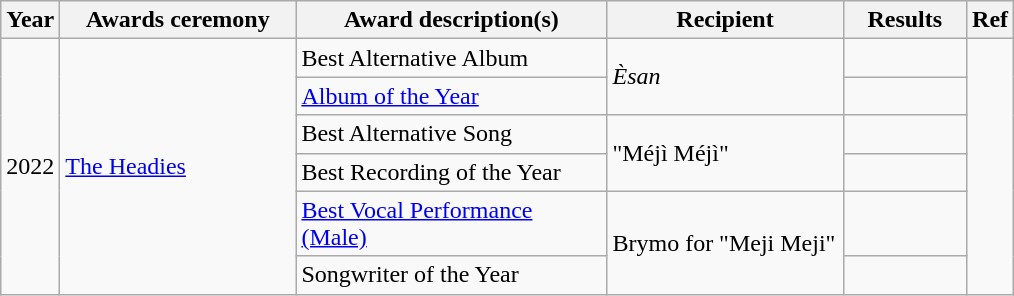<table class="wikitable">
<tr>
<th>Year</th>
<th style="width:150px;">Awards ceremony</th>
<th style="width:200px;">Award description(s)</th>
<th style="width:150px;">Recipient</th>
<th style="width:75px;">Results</th>
<th>Ref</th>
</tr>
<tr>
<td rowspan="6">2022</td>
<td rowspan="6"><a href='#'>The Headies</a></td>
<td>Best Alternative Album</td>
<td rowspan="2"><em>Èsan</em></td>
<td></td>
<td rowspan="6"></td>
</tr>
<tr>
<td><a href='#'>Album of the Year</a></td>
<td></td>
</tr>
<tr>
<td>Best Alternative Song</td>
<td rowspan="2">"Méjì Méjì"</td>
<td></td>
</tr>
<tr>
<td>Best Recording of the Year</td>
<td></td>
</tr>
<tr>
<td><a href='#'>Best Vocal Performance (Male)</a></td>
<td rowspan="2">Brymo for "Meji Meji"</td>
<td></td>
</tr>
<tr>
<td>Songwriter of the Year</td>
<td></td>
</tr>
</table>
